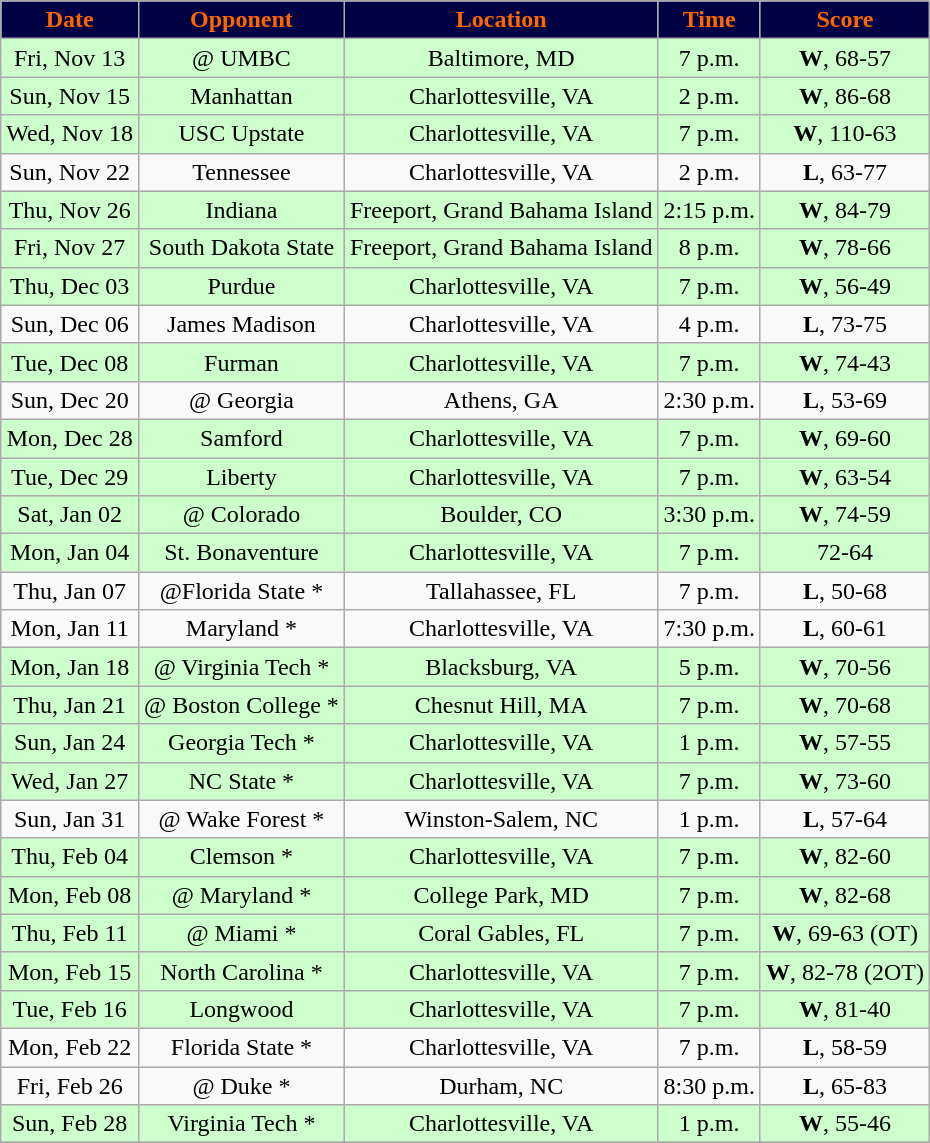<table class="wikitable" style="text-align:center">
<tr>
<th style=" background:#000044;color:#ff6600;">Date</th>
<th style=" background:#000044;color:#ff6600;">Opponent</th>
<th style=" background:#000044;color:#ff6600;">Location</th>
<th style=" background:#000044;color:#ff6600;">Time</th>
<th style=" background:#000044;color:#ff6600;">Score</th>
</tr>
<tr bgcolor="#ccffcc">
<td>Fri, Nov 13</td>
<td>@ UMBC</td>
<td>Baltimore, MD</td>
<td>7 p.m.</td>
<td><strong>W</strong>, 68-57</td>
</tr>
<tr bgcolor="#ccffcc">
<td>Sun, Nov 15</td>
<td>Manhattan</td>
<td>Charlottesville, VA</td>
<td>2 p.m.</td>
<td><strong>W</strong>, 86-68</td>
</tr>
<tr bgcolor="#ccffcc">
<td>Wed, Nov 18</td>
<td>USC Upstate</td>
<td>Charlottesville, VA</td>
<td>7 p.m.</td>
<td><strong>W</strong>, 110-63</td>
</tr>
<tr>
<td>Sun, Nov 22</td>
<td>Tennessee</td>
<td>Charlottesville, VA</td>
<td>2 p.m.</td>
<td><strong>L</strong>, 63-77</td>
</tr>
<tr bgcolor="#ccffcc">
<td>Thu, Nov 26</td>
<td>Indiana</td>
<td>Freeport, Grand Bahama Island</td>
<td>2:15 p.m.</td>
<td><strong>W</strong>, 84-79</td>
</tr>
<tr bgcolor="#ccffcc">
<td>Fri, Nov 27</td>
<td>South Dakota State</td>
<td>Freeport, Grand Bahama Island</td>
<td>8 p.m.</td>
<td><strong>W</strong>, 78-66</td>
</tr>
<tr bgcolor="#ccffcc">
<td>Thu, Dec 03</td>
<td>Purdue</td>
<td>Charlottesville, VA</td>
<td>7 p.m.</td>
<td><strong>W</strong>, 56-49</td>
</tr>
<tr>
<td>Sun, Dec 06</td>
<td>James Madison</td>
<td>Charlottesville, VA</td>
<td>4 p.m.</td>
<td><strong>L</strong>, 73-75</td>
</tr>
<tr bgcolor="#ccffcc">
<td>Tue, Dec 08</td>
<td>Furman</td>
<td>Charlottesville, VA</td>
<td>7 p.m.</td>
<td><strong>W</strong>, 74-43</td>
</tr>
<tr>
<td>Sun, Dec 20</td>
<td>@ Georgia</td>
<td>Athens, GA</td>
<td>2:30 p.m.</td>
<td><strong>L</strong>, 53-69</td>
</tr>
<tr bgcolor="#ccffcc">
<td>Mon, Dec 28</td>
<td>Samford</td>
<td>Charlottesville, VA</td>
<td>7 p.m.</td>
<td><strong>W</strong>, 69-60</td>
</tr>
<tr bgcolor="#ccffcc">
<td>Tue, Dec 29</td>
<td>Liberty</td>
<td>Charlottesville, VA</td>
<td>7 p.m.</td>
<td><strong>W</strong>, 63-54</td>
</tr>
<tr bgcolor="#ccffcc">
<td>Sat, Jan 02</td>
<td>@ Colorado</td>
<td>Boulder, CO</td>
<td>3:30 p.m.</td>
<td><strong>W</strong>, 74-59</td>
</tr>
<tr bgcolor="#ccffcc">
<td>Mon, Jan 04</td>
<td>St. Bonaventure</td>
<td>Charlottesville, VA</td>
<td>7 p.m.</td>
<td>72-64</td>
</tr>
<tr>
<td>Thu, Jan 07</td>
<td>@Florida State *</td>
<td>Tallahassee, FL</td>
<td>7 p.m.</td>
<td><strong>L</strong>, 50-68</td>
</tr>
<tr>
<td>Mon, Jan 11</td>
<td>Maryland *</td>
<td>Charlottesville, VA</td>
<td>7:30 p.m.</td>
<td><strong>L</strong>, 60-61</td>
</tr>
<tr bgcolor="#ccffcc">
<td>Mon, Jan 18</td>
<td>@ Virginia Tech *</td>
<td>Blacksburg, VA</td>
<td>5 p.m.</td>
<td><strong>W</strong>, 70-56</td>
</tr>
<tr bgcolor="#ccffcc">
<td>Thu, Jan 21</td>
<td>@ Boston College *</td>
<td>Chesnut Hill, MA</td>
<td>7 p.m.</td>
<td><strong>W</strong>, 70-68</td>
</tr>
<tr bgcolor="#ccffcc">
<td>Sun, Jan 24</td>
<td>Georgia Tech *</td>
<td>Charlottesville, VA</td>
<td>1 p.m.</td>
<td><strong>W</strong>, 57-55</td>
</tr>
<tr bgcolor="#ccffcc">
<td>Wed, Jan 27</td>
<td>NC State *</td>
<td>Charlottesville, VA</td>
<td>7 p.m.</td>
<td><strong>W</strong>, 73-60</td>
</tr>
<tr>
<td>Sun, Jan 31</td>
<td>@ Wake Forest *</td>
<td>Winston-Salem, NC</td>
<td>1 p.m.</td>
<td><strong>L</strong>, 57-64</td>
</tr>
<tr bgcolor="#ccffcc">
<td>Thu, Feb 04</td>
<td>Clemson *</td>
<td>Charlottesville, VA</td>
<td>7 p.m.</td>
<td><strong>W</strong>, 82-60</td>
</tr>
<tr bgcolor="#ccffcc">
<td>Mon, Feb 08</td>
<td>@ Maryland *</td>
<td>College Park, MD</td>
<td>7 p.m.</td>
<td><strong>W</strong>, 82-68</td>
</tr>
<tr bgcolor="#ccffcc">
<td>Thu, Feb 11</td>
<td>@ Miami *</td>
<td>Coral Gables, FL</td>
<td>7 p.m.</td>
<td><strong>W</strong>, 69-63 (OT)</td>
</tr>
<tr bgcolor="#ccffcc">
<td>Mon, Feb 15</td>
<td>North Carolina *</td>
<td>Charlottesville, VA</td>
<td>7 p.m.</td>
<td><strong>W</strong>, 82-78 (2OT)</td>
</tr>
<tr bgcolor="#ccffcc">
<td>Tue, Feb 16</td>
<td>Longwood</td>
<td>Charlottesville, VA</td>
<td>7 p.m.</td>
<td><strong>W</strong>, 81-40</td>
</tr>
<tr>
<td>Mon, Feb 22</td>
<td>Florida State *</td>
<td>Charlottesville, VA</td>
<td>7 p.m.</td>
<td><strong>L</strong>, 58-59</td>
</tr>
<tr>
<td>Fri, Feb 26</td>
<td>@ Duke *</td>
<td>Durham, NC</td>
<td>8:30 p.m.</td>
<td><strong>L</strong>, 65-83</td>
</tr>
<tr bgcolor="#ccffcc">
<td>Sun, Feb 28</td>
<td>Virginia Tech *</td>
<td>Charlottesville, VA</td>
<td>1 p.m.</td>
<td><strong>W</strong>, 55-46</td>
</tr>
<tr>
</tr>
</table>
